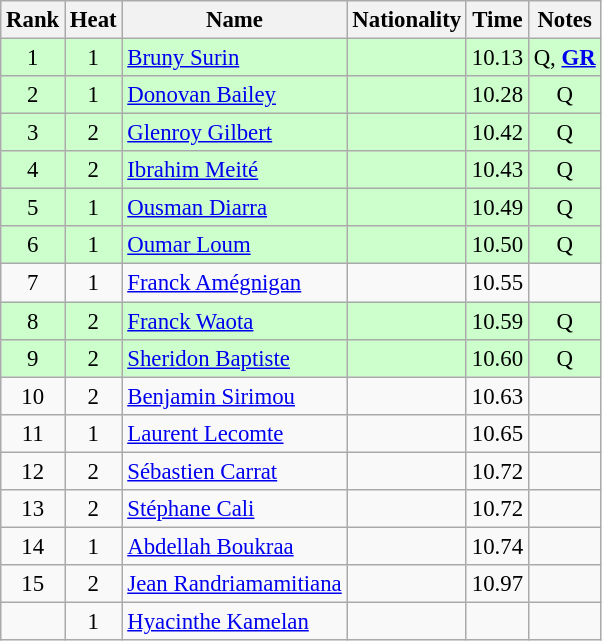<table class="wikitable sortable" style="text-align:center; font-size:95%">
<tr>
<th>Rank</th>
<th>Heat</th>
<th>Name</th>
<th>Nationality</th>
<th>Time</th>
<th>Notes</th>
</tr>
<tr bgcolor=ccffcc>
<td>1</td>
<td>1</td>
<td align=left><a href='#'>Bruny Surin</a></td>
<td align=left></td>
<td>10.13</td>
<td>Q, <strong><a href='#'>GR</a></strong></td>
</tr>
<tr bgcolor=ccffcc>
<td>2</td>
<td>1</td>
<td align=left><a href='#'>Donovan Bailey</a></td>
<td align=left></td>
<td>10.28</td>
<td>Q</td>
</tr>
<tr bgcolor=ccffcc>
<td>3</td>
<td>2</td>
<td align=left><a href='#'>Glenroy Gilbert</a></td>
<td align=left></td>
<td>10.42</td>
<td>Q</td>
</tr>
<tr bgcolor=ccffcc>
<td>4</td>
<td>2</td>
<td align=left><a href='#'>Ibrahim Meité</a></td>
<td align=left></td>
<td>10.43</td>
<td>Q</td>
</tr>
<tr bgcolor=ccffcc>
<td>5</td>
<td>1</td>
<td align=left><a href='#'>Ousman Diarra</a></td>
<td align=left></td>
<td>10.49</td>
<td>Q</td>
</tr>
<tr bgcolor=ccffcc>
<td>6</td>
<td>1</td>
<td align=left><a href='#'>Oumar Loum</a></td>
<td align=left></td>
<td>10.50</td>
<td>Q</td>
</tr>
<tr>
<td>7</td>
<td>1</td>
<td align=left><a href='#'>Franck Amégnigan</a></td>
<td align=left></td>
<td>10.55</td>
<td></td>
</tr>
<tr bgcolor=ccffcc>
<td>8</td>
<td>2</td>
<td align=left><a href='#'>Franck Waota</a></td>
<td align=left></td>
<td>10.59</td>
<td>Q</td>
</tr>
<tr bgcolor=ccffcc>
<td>9</td>
<td>2</td>
<td align=left><a href='#'>Sheridon Baptiste</a></td>
<td align=left></td>
<td>10.60</td>
<td>Q</td>
</tr>
<tr>
<td>10</td>
<td>2</td>
<td align=left><a href='#'>Benjamin Sirimou</a></td>
<td align=left></td>
<td>10.63</td>
<td></td>
</tr>
<tr>
<td>11</td>
<td>1</td>
<td align=left><a href='#'>Laurent Lecomte</a></td>
<td align=left></td>
<td>10.65</td>
<td></td>
</tr>
<tr>
<td>12</td>
<td>2</td>
<td align=left><a href='#'>Sébastien Carrat</a></td>
<td align=left></td>
<td>10.72</td>
<td></td>
</tr>
<tr>
<td>13</td>
<td>2</td>
<td align=left><a href='#'>Stéphane Cali</a></td>
<td align=left></td>
<td>10.72</td>
<td></td>
</tr>
<tr>
<td>14</td>
<td>1</td>
<td align=left><a href='#'>Abdellah Boukraa</a></td>
<td align=left></td>
<td>10.74</td>
<td></td>
</tr>
<tr>
<td>15</td>
<td>2</td>
<td align=left><a href='#'>Jean Randriamamitiana</a></td>
<td align=left></td>
<td>10.97</td>
<td></td>
</tr>
<tr>
<td></td>
<td>1</td>
<td align=left><a href='#'>Hyacinthe Kamelan</a></td>
<td align=left></td>
<td></td>
<td></td>
</tr>
</table>
